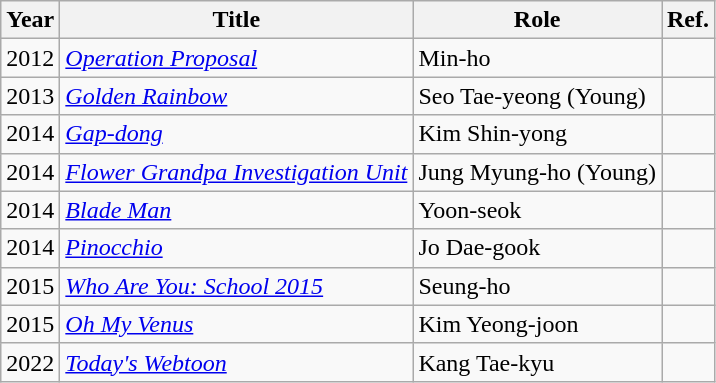<table class="wikitable">
<tr>
<th>Year</th>
<th>Title</th>
<th>Role</th>
<th>Ref.</th>
</tr>
<tr>
<td>2012</td>
<td><em><a href='#'>Operation Proposal</a></em></td>
<td>Min-ho</td>
<td></td>
</tr>
<tr>
<td>2013</td>
<td><em><a href='#'>Golden Rainbow</a></em></td>
<td>Seo Tae-yeong (Young)</td>
<td></td>
</tr>
<tr>
<td>2014</td>
<td><em><a href='#'>Gap-dong</a></em></td>
<td>Kim Shin-yong</td>
<td></td>
</tr>
<tr>
<td>2014</td>
<td><em><a href='#'>Flower Grandpa Investigation Unit</a></em></td>
<td>Jung Myung-ho (Young)</td>
<td></td>
</tr>
<tr>
<td>2014</td>
<td><em><a href='#'>Blade Man</a></em></td>
<td>Yoon-seok</td>
<td></td>
</tr>
<tr>
<td>2014</td>
<td><em><a href='#'>Pinocchio</a></em></td>
<td>Jo Dae-gook</td>
<td></td>
</tr>
<tr>
<td>2015</td>
<td><em><a href='#'>Who Are You: School 2015</a></em></td>
<td>Seung-ho</td>
<td></td>
</tr>
<tr>
<td>2015</td>
<td><em><a href='#'>Oh My Venus</a></em></td>
<td>Kim Yeong-joon</td>
<td></td>
</tr>
<tr>
<td>2022</td>
<td><em><a href='#'>Today's Webtoon</a></em></td>
<td>Kang Tae-kyu</td>
<td></td>
</tr>
</table>
